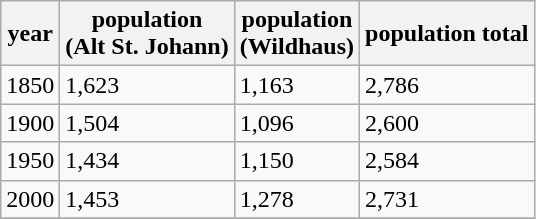<table class="wikitable">
<tr>
<th>year</th>
<th>population<br> (Alt St. Johann)</th>
<th>population<br> (Wildhaus)</th>
<th>population total</th>
</tr>
<tr>
<td>1850</td>
<td>1,623</td>
<td>1,163</td>
<td>2,786</td>
</tr>
<tr>
<td>1900</td>
<td>1,504</td>
<td>1,096</td>
<td>2,600</td>
</tr>
<tr>
<td>1950</td>
<td>1,434</td>
<td>1,150</td>
<td>2,584</td>
</tr>
<tr>
<td>2000</td>
<td>1,453</td>
<td>1,278</td>
<td>2,731</td>
</tr>
<tr>
</tr>
</table>
